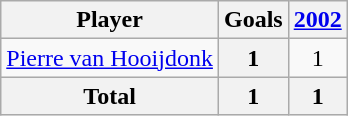<table class="wikitable sortable" style="text-align:center;">
<tr>
<th>Player</th>
<th>Goals</th>
<th><a href='#'>2002</a></th>
</tr>
<tr>
<td align="left"> <a href='#'>Pierre van Hooijdonk</a></td>
<th>1</th>
<td>1</td>
</tr>
<tr class="sortbottom">
<th>Total</th>
<th>1</th>
<th>1</th>
</tr>
</table>
